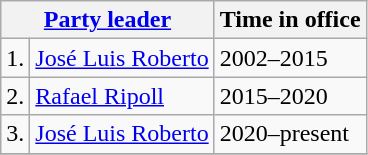<table class="wikitable">
<tr>
<th colspan="2"><a href='#'>Party leader</a></th>
<th>Time in office</th>
</tr>
<tr>
<td>1.</td>
<td><a href='#'>José Luis Roberto</a></td>
<td>2002–2015</td>
</tr>
<tr>
<td>2.</td>
<td><a href='#'>Rafael Ripoll</a></td>
<td>2015–2020</td>
</tr>
<tr>
<td>3.</td>
<td><a href='#'>José Luis Roberto</a></td>
<td>2020–present</td>
</tr>
<tr>
</tr>
</table>
